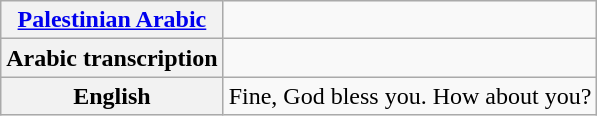<table class="wikitable">
<tr>
<th><a href='#'>Palestinian Arabic</a></th>
<td><div></div></td>
</tr>
<tr>
<th>Arabic transcription</th>
<td></td>
</tr>
<tr>
<th>English</th>
<td>Fine, God bless you. How about you?</td>
</tr>
</table>
